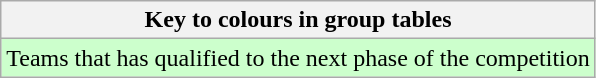<table class="wikitable">
<tr>
<th>Key to colours in group tables</th>
</tr>
<tr bgcolor=ccffcc>
<td>Teams that has qualified to the next phase of the competition</td>
</tr>
</table>
